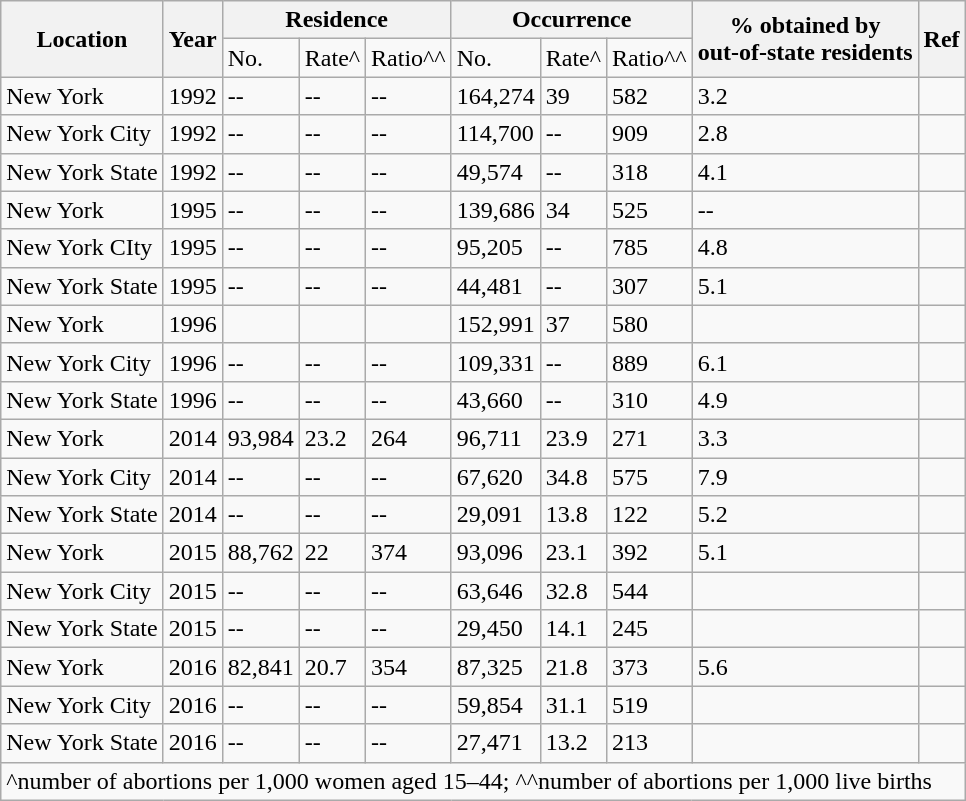<table class="wikitable">
<tr>
<th rowspan="2">Location</th>
<th rowspan="2">Year</th>
<th colspan="3">Residence</th>
<th colspan="3">Occurrence</th>
<th rowspan="2">% obtained by<br>out-of-state residents</th>
<th rowspan="2">Ref</th>
</tr>
<tr>
<td>No.</td>
<td>Rate^</td>
<td>Ratio^^</td>
<td>No.</td>
<td>Rate^</td>
<td>Ratio^^</td>
</tr>
<tr>
<td>New York</td>
<td>1992</td>
<td>--</td>
<td>--</td>
<td>--</td>
<td>164,274</td>
<td>39</td>
<td>582</td>
<td>3.2</td>
<td></td>
</tr>
<tr>
<td>New York City</td>
<td>1992</td>
<td>--</td>
<td>--</td>
<td>--</td>
<td>114,700</td>
<td>--</td>
<td>909</td>
<td>2.8</td>
<td></td>
</tr>
<tr>
<td>New York State</td>
<td>1992</td>
<td>--</td>
<td>--</td>
<td>--</td>
<td>49,574</td>
<td>--</td>
<td>318</td>
<td>4.1</td>
<td></td>
</tr>
<tr>
<td>New York</td>
<td>1995</td>
<td>--</td>
<td>--</td>
<td>--</td>
<td>139,686</td>
<td>34</td>
<td>525</td>
<td>--</td>
<td></td>
</tr>
<tr>
<td>New York CIty</td>
<td>1995</td>
<td>--</td>
<td>--</td>
<td>--</td>
<td>95,205</td>
<td>--</td>
<td>785</td>
<td>4.8</td>
<td></td>
</tr>
<tr>
<td>New York State</td>
<td>1995</td>
<td>--</td>
<td>--</td>
<td>--</td>
<td>44,481</td>
<td>--</td>
<td>307</td>
<td>5.1</td>
<td></td>
</tr>
<tr>
<td>New York</td>
<td>1996</td>
<td></td>
<td></td>
<td></td>
<td>152,991</td>
<td>37</td>
<td>580</td>
<td></td>
<td></td>
</tr>
<tr>
<td>New York City</td>
<td>1996</td>
<td>--</td>
<td>--</td>
<td>--</td>
<td>109,331</td>
<td>--</td>
<td>889</td>
<td>6.1</td>
<td></td>
</tr>
<tr>
<td>New York State</td>
<td>1996</td>
<td>--</td>
<td>--</td>
<td>--</td>
<td>43,660</td>
<td>--</td>
<td>310</td>
<td>4.9</td>
<td></td>
</tr>
<tr>
<td>New York</td>
<td>2014</td>
<td>93,984</td>
<td>23.2</td>
<td>264</td>
<td>96,711</td>
<td>23.9</td>
<td>271</td>
<td>3.3</td>
<td></td>
</tr>
<tr>
<td>New York City</td>
<td>2014</td>
<td>--</td>
<td>--</td>
<td>--</td>
<td>67,620</td>
<td>34.8</td>
<td>575</td>
<td>7.9</td>
<td></td>
</tr>
<tr>
<td>New York State</td>
<td>2014</td>
<td>--</td>
<td>--</td>
<td>--</td>
<td>29,091</td>
<td>13.8</td>
<td>122</td>
<td>5.2</td>
<td></td>
</tr>
<tr>
<td>New York</td>
<td>2015</td>
<td>88,762</td>
<td>22</td>
<td>374</td>
<td>93,096</td>
<td>23.1</td>
<td>392</td>
<td>5.1</td>
<td></td>
</tr>
<tr>
<td>New York City</td>
<td>2015</td>
<td>--</td>
<td>--</td>
<td>--</td>
<td>63,646</td>
<td>32.8</td>
<td>544</td>
<td></td>
<td></td>
</tr>
<tr>
<td>New York State</td>
<td>2015</td>
<td>--</td>
<td>--</td>
<td>--</td>
<td>29,450</td>
<td>14.1</td>
<td>245</td>
<td></td>
<td></td>
</tr>
<tr>
<td>New York</td>
<td>2016</td>
<td>82,841</td>
<td>20.7</td>
<td>354</td>
<td>87,325</td>
<td>21.8</td>
<td>373</td>
<td>5.6</td>
<td></td>
</tr>
<tr>
<td>New York City</td>
<td>2016</td>
<td>--</td>
<td>--</td>
<td>--</td>
<td>59,854</td>
<td>31.1</td>
<td>519</td>
<td></td>
<td></td>
</tr>
<tr>
<td>New York State</td>
<td>2016</td>
<td>--</td>
<td>--</td>
<td>--</td>
<td>27,471</td>
<td>13.2</td>
<td>213</td>
<td></td>
<td></td>
</tr>
<tr>
<td colspan="10">^number of abortions per 1,000 women aged 15–44; ^^number of abortions per 1,000 live births</td>
</tr>
</table>
